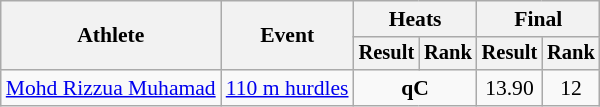<table class="wikitable" style="font-size:90%">
<tr>
<th rowspan=2>Athlete</th>
<th rowspan=2>Event</th>
<th colspan=2>Heats</th>
<th colspan=2>Final</th>
</tr>
<tr style="font-size:95%">
<th>Result</th>
<th>Rank</th>
<th>Result</th>
<th>Rank</th>
</tr>
<tr align=center>
<td align=left><a href='#'>Mohd Rizzua Muhamad</a></td>
<td align=left><a href='#'>110 m hurdles</a></td>
<td colspan=2> <strong>qC</strong></td>
<td>13.90</td>
<td>12</td>
</tr>
</table>
